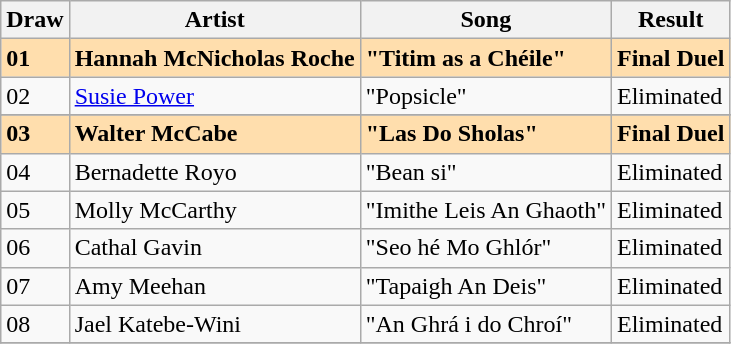<table class="sortable wikitable">
<tr>
<th>Draw</th>
<th>Artist</th>
<th>Song</th>
<th>Result</th>
</tr>
<tr style="font-weight: bold; background: navajowhite;">
<td>01</td>
<td>Hannah McNicholas Roche</td>
<td>"Titim as a Chéile"</td>
<td>Final Duel</td>
</tr>
<tr>
<td>02</td>
<td><a href='#'>Susie Power</a></td>
<td>"Popsicle"</td>
<td>Eliminated</td>
</tr>
<tr>
</tr>
<tr style="font-weight: bold; background: navajowhite;">
<td>03</td>
<td>Walter McCabe</td>
<td>"Las Do Sholas"</td>
<td>Final Duel</td>
</tr>
<tr>
<td>04</td>
<td>Bernadette Royo</td>
<td>"Bean si"</td>
<td>Eliminated</td>
</tr>
<tr>
<td>05</td>
<td>Molly McCarthy</td>
<td>"Imithe Leis An Ghaoth"</td>
<td>Eliminated</td>
</tr>
<tr>
<td>06</td>
<td>Cathal Gavin</td>
<td>"Seo hé Mo Ghlór"</td>
<td>Eliminated</td>
</tr>
<tr>
<td>07</td>
<td>Amy Meehan</td>
<td>"Tapaigh An Deis"</td>
<td>Eliminated</td>
</tr>
<tr>
<td>08</td>
<td>Jael Katebe-Wini</td>
<td>"An Ghrá i do Chroí"</td>
<td>Eliminated</td>
</tr>
<tr>
</tr>
</table>
